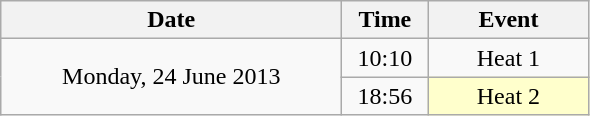<table class = "wikitable" style="text-align:center;">
<tr>
<th width=220>Date</th>
<th width=50>Time</th>
<th width=100>Event</th>
</tr>
<tr>
<td rowspan=2>Monday, 24 June 2013</td>
<td>10:10</td>
<td>Heat 1</td>
</tr>
<tr>
<td>18:56</td>
<td bgcolor=ffffcc>Heat 2</td>
</tr>
</table>
